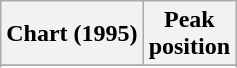<table class="wikitable sortable plainrowheaders" style="text-align:center">
<tr>
<th scope="col">Chart (1995)</th>
<th scope="col">Peak<br>position</th>
</tr>
<tr>
</tr>
<tr>
</tr>
<tr>
</tr>
</table>
